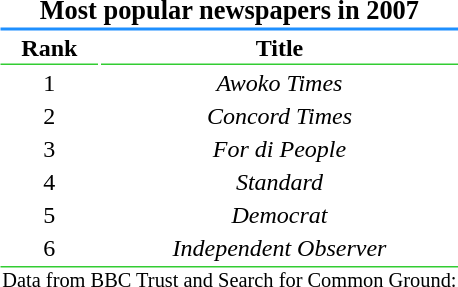<table class="toccolours" style="float:right; clear:right; text-align:center; margin-left:1em">
<tr>
<th colspan=4 style="border-bottom:#1e90ff 2px solid; font-size:110%; text-align:center">Most popular newspapers in 2007</th>
</tr>
<tr>
<th style="border-bottom:1px solid Limegreen">Rank</th>
<th style="border-bottom:1px solid Limegreen;">Title</th>
</tr>
<tr>
<td>1</td>
<td><em>Awoko Times</em></td>
</tr>
<tr>
<td>2</td>
<td><em>Concord Times</em></td>
</tr>
<tr>
<td>3</td>
<td><em>For di People</em></td>
</tr>
<tr>
<td>4</td>
<td><em>Standard</em></td>
</tr>
<tr>
<td>5</td>
<td><em>Democrat</em></td>
</tr>
<tr>
<td>6</td>
<td><em>Independent Observer</em></td>
</tr>
<tr>
<td colspan=4 style="border-top:1px solid Limegreen; font-size:85%;">Data from BBC Trust and Search for Common Ground:</td>
</tr>
<tr>
</tr>
</table>
